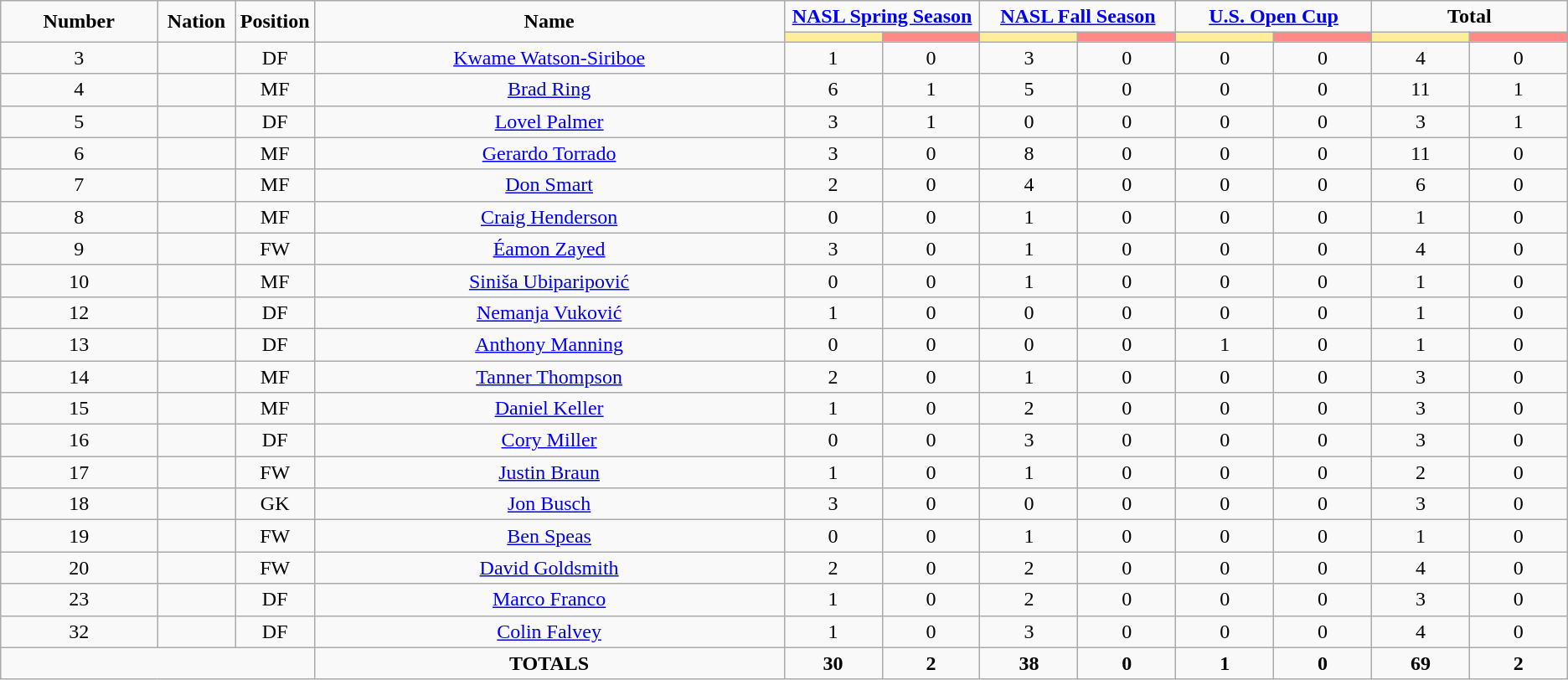<table class="wikitable" style="font-size: 100%; text-align: center;">
<tr>
<td rowspan="2" width="10%" align="center"><strong>Number</strong></td>
<td rowspan="2" width="5%" align="center"><strong>Nation</strong></td>
<td rowspan="2" width="5%" align="center"><strong>Position</strong></td>
<td rowspan="2" width="30%" align="center"><strong>Name</strong></td>
<td colspan="2" align="center"><strong><a href='#'>NASL Spring Season</a></strong></td>
<td colspan="2" align="center"><strong><a href='#'>NASL Fall Season</a></strong></td>
<td colspan="2" align="center"><strong><a href='#'>U.S. Open Cup</a></strong></td>
<td colspan="2" align="center"><strong>Total</strong></td>
</tr>
<tr>
<th width=60 style="background: #FFEE99"></th>
<th width=60 style="background: #FF8888"></th>
<th width=60 style="background: #FFEE99"></th>
<th width=60 style="background: #FF8888"></th>
<th width=60 style="background: #FFEE99"></th>
<th width=60 style="background: #FF8888"></th>
<th width=60 style="background: #FFEE99"></th>
<th width=60 style="background: #FF8888"></th>
</tr>
<tr>
<td>3</td>
<td></td>
<td>DF</td>
<td><a href='#'>Kwame Watson-Siriboe</a></td>
<td>1</td>
<td>0</td>
<td>3</td>
<td>0</td>
<td>0</td>
<td>0</td>
<td>4</td>
<td>0</td>
</tr>
<tr>
<td>4</td>
<td></td>
<td>MF</td>
<td><a href='#'>Brad Ring</a></td>
<td>6</td>
<td>1</td>
<td>5</td>
<td>0</td>
<td>0</td>
<td>0</td>
<td>11</td>
<td>1</td>
</tr>
<tr>
<td>5</td>
<td></td>
<td>DF</td>
<td><a href='#'>Lovel Palmer</a></td>
<td>3</td>
<td>1</td>
<td>0</td>
<td>0</td>
<td>0</td>
<td>0</td>
<td>3</td>
<td>1</td>
</tr>
<tr>
<td>6</td>
<td></td>
<td>MF</td>
<td><a href='#'>Gerardo Torrado</a></td>
<td>3</td>
<td>0</td>
<td>8</td>
<td>0</td>
<td>0</td>
<td>0</td>
<td>11</td>
<td>0</td>
</tr>
<tr>
<td>7</td>
<td></td>
<td>MF</td>
<td><a href='#'>Don Smart</a></td>
<td>2</td>
<td>0</td>
<td>4</td>
<td>0</td>
<td>0</td>
<td>0</td>
<td>6</td>
<td>0</td>
</tr>
<tr>
<td>8</td>
<td></td>
<td>MF</td>
<td><a href='#'>Craig Henderson</a></td>
<td>0</td>
<td>0</td>
<td>1</td>
<td>0</td>
<td>0</td>
<td>0</td>
<td>1</td>
<td>0</td>
</tr>
<tr>
<td>9</td>
<td></td>
<td>FW</td>
<td><a href='#'>Éamon Zayed</a></td>
<td>3</td>
<td>0</td>
<td>1</td>
<td>0</td>
<td>0</td>
<td>0</td>
<td>4</td>
<td>0</td>
</tr>
<tr>
<td>10</td>
<td></td>
<td>MF</td>
<td><a href='#'>Siniša Ubiparipović</a></td>
<td>0</td>
<td>0</td>
<td>1</td>
<td>0</td>
<td>0</td>
<td>0</td>
<td>1</td>
<td>0</td>
</tr>
<tr>
<td>12</td>
<td></td>
<td>DF</td>
<td><a href='#'>Nemanja Vuković</a></td>
<td>1</td>
<td>0</td>
<td>0</td>
<td>0</td>
<td>0</td>
<td>0</td>
<td>1</td>
<td>0</td>
</tr>
<tr>
<td>13</td>
<td></td>
<td>DF</td>
<td><a href='#'>Anthony Manning</a></td>
<td>0</td>
<td>0</td>
<td>0</td>
<td>0</td>
<td>1</td>
<td>0</td>
<td>1</td>
<td>0</td>
</tr>
<tr>
<td>14</td>
<td></td>
<td>MF</td>
<td><a href='#'>Tanner Thompson</a></td>
<td>2</td>
<td>0</td>
<td>1</td>
<td>0</td>
<td>0</td>
<td>0</td>
<td>3</td>
<td>0</td>
</tr>
<tr>
<td>15</td>
<td></td>
<td>MF</td>
<td><a href='#'>Daniel Keller</a></td>
<td>1</td>
<td>0</td>
<td>2</td>
<td>0</td>
<td>0</td>
<td>0</td>
<td>3</td>
<td>0</td>
</tr>
<tr>
<td>16</td>
<td></td>
<td>DF</td>
<td><a href='#'>Cory Miller</a></td>
<td>0</td>
<td>0</td>
<td>3</td>
<td>0</td>
<td>0</td>
<td>0</td>
<td>3</td>
<td>0</td>
</tr>
<tr>
<td>17</td>
<td></td>
<td>FW</td>
<td><a href='#'>Justin Braun</a></td>
<td>1</td>
<td>0</td>
<td>1</td>
<td>0</td>
<td>0</td>
<td>0</td>
<td>2</td>
<td>0</td>
</tr>
<tr>
<td>18</td>
<td></td>
<td>GK</td>
<td><a href='#'>Jon Busch</a></td>
<td>3</td>
<td>0</td>
<td>0</td>
<td>0</td>
<td>0</td>
<td>0</td>
<td>3</td>
<td>0</td>
</tr>
<tr>
<td>19</td>
<td></td>
<td>FW</td>
<td><a href='#'>Ben Speas</a></td>
<td>0</td>
<td>0</td>
<td>1</td>
<td>0</td>
<td>0</td>
<td>0</td>
<td>1</td>
<td>0</td>
</tr>
<tr>
<td>20</td>
<td></td>
<td>FW</td>
<td><a href='#'>David Goldsmith</a></td>
<td>2</td>
<td>0</td>
<td>2</td>
<td>0</td>
<td>0</td>
<td>0</td>
<td>4</td>
<td>0</td>
</tr>
<tr>
<td>23</td>
<td></td>
<td>DF</td>
<td><a href='#'>Marco Franco</a></td>
<td>1</td>
<td>0</td>
<td>2</td>
<td>0</td>
<td>0</td>
<td>0</td>
<td>3</td>
<td>0</td>
</tr>
<tr>
<td>32</td>
<td></td>
<td>DF</td>
<td><a href='#'>Colin Falvey</a></td>
<td>1</td>
<td>0</td>
<td>3</td>
<td>0</td>
<td>0</td>
<td>0</td>
<td>4</td>
<td>0</td>
</tr>
<tr>
<td colspan="3"></td>
<td><strong>TOTALS</strong></td>
<td><strong>30</strong></td>
<td><strong>2</strong></td>
<td><strong>38</strong></td>
<td><strong>0</strong></td>
<td><strong>1</strong></td>
<td><strong>0</strong></td>
<td><strong>69</strong></td>
<td><strong>2</strong></td>
</tr>
</table>
